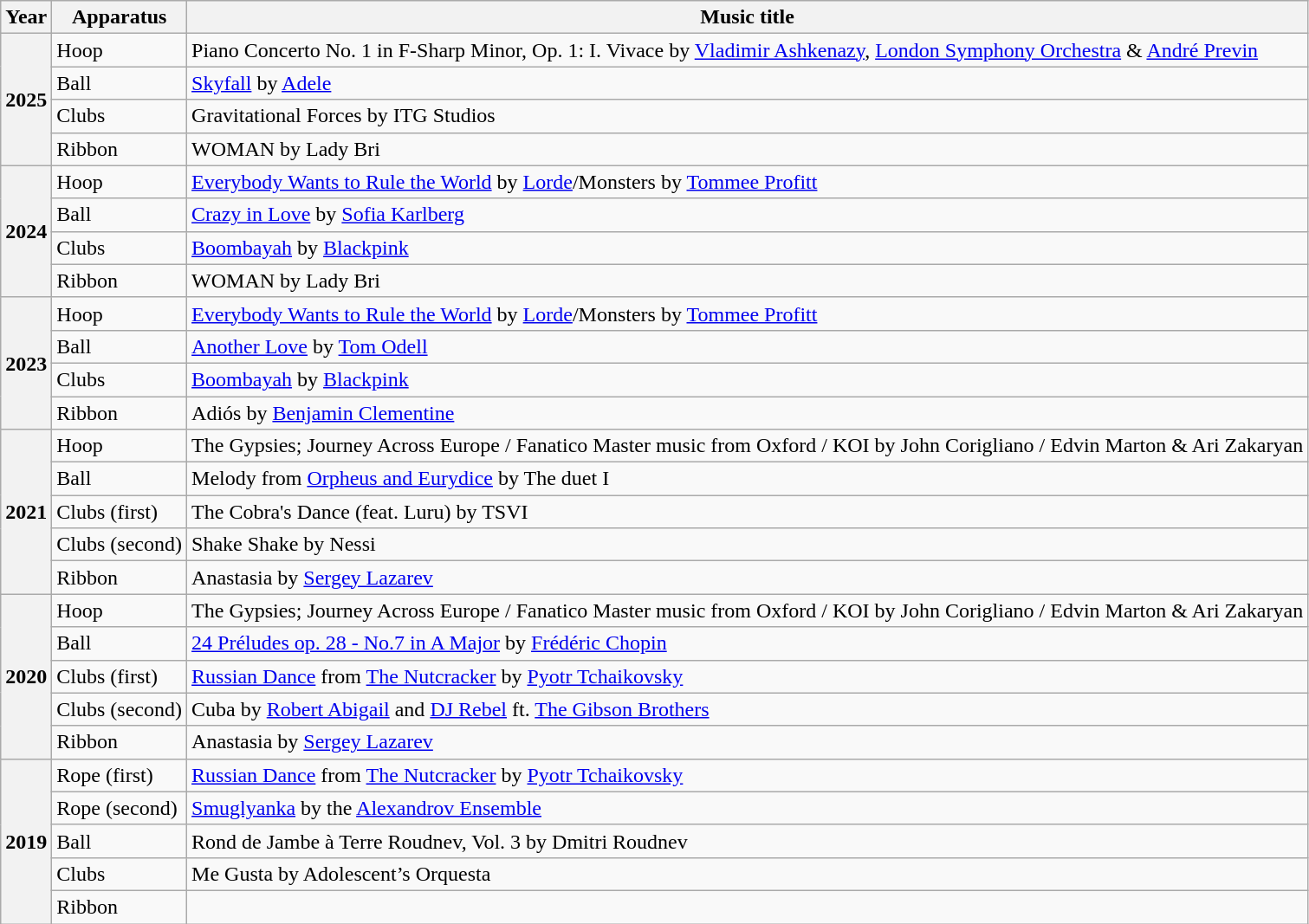<table class="wikitable plainrowheaders">
<tr>
<th scope=col>Year</th>
<th scope=col>Apparatus</th>
<th scope=col>Music title</th>
</tr>
<tr>
<th scope=row rowspan=4>2025</th>
<td>Hoop</td>
<td>Piano Concerto No. 1 in F-Sharp Minor, Op. 1: I. Vivace by <a href='#'>Vladimir Ashkenazy</a>, <a href='#'>London Symphony Orchestra</a> & <a href='#'>André Previn</a></td>
</tr>
<tr>
<td>Ball</td>
<td><a href='#'>Skyfall</a> by <a href='#'>Adele</a></td>
</tr>
<tr>
<td>Clubs</td>
<td>Gravitational Forces by ITG Studios</td>
</tr>
<tr>
<td>Ribbon</td>
<td>WOMAN by Lady Bri</td>
</tr>
<tr>
<th scope=row rowspan=4>2024</th>
<td>Hoop</td>
<td><a href='#'>Everybody Wants to Rule the World</a> by <a href='#'>Lorde</a>/Monsters by <a href='#'>Tommee Profitt</a></td>
</tr>
<tr>
<td>Ball</td>
<td><a href='#'>Crazy in Love</a> by <a href='#'>Sofia Karlberg</a></td>
</tr>
<tr>
<td>Clubs</td>
<td><a href='#'>Boombayah</a> by <a href='#'>Blackpink</a></td>
</tr>
<tr>
<td>Ribbon</td>
<td>WOMAN by Lady Bri</td>
</tr>
<tr>
<th scope=row rowspan=4>2023</th>
<td>Hoop</td>
<td><a href='#'>Everybody Wants to Rule the World</a> by <a href='#'>Lorde</a>/Monsters by <a href='#'>Tommee Profitt</a></td>
</tr>
<tr>
<td>Ball</td>
<td><a href='#'>Another Love</a> by <a href='#'>Tom Odell</a></td>
</tr>
<tr>
<td>Clubs</td>
<td><a href='#'>Boombayah</a> by <a href='#'>Blackpink</a></td>
</tr>
<tr>
<td>Ribbon</td>
<td>Adiós by <a href='#'>Benjamin Clementine</a></td>
</tr>
<tr>
<th scope=row rowspan=5>2021</th>
<td>Hoop</td>
<td>The Gypsies; Journey Across Europe / Fanatico Master music from Oxford / KOI by John Corigliano / Edvin Marton & Ari Zakaryan</td>
</tr>
<tr>
<td>Ball</td>
<td>Melody from <a href='#'>Orpheus and Eurydice</a> by The duet I</td>
</tr>
<tr>
<td>Clubs (first)</td>
<td>The Cobra's Dance (feat. Luru) by TSVI</td>
</tr>
<tr>
<td>Clubs (second)</td>
<td>Shake Shake by Nessi</td>
</tr>
<tr>
<td>Ribbon</td>
<td>Anastasia by <a href='#'>Sergey Lazarev</a></td>
</tr>
<tr>
<th scope=row rowspan=5>2020</th>
<td>Hoop</td>
<td>The Gypsies; Journey Across Europe / Fanatico Master music from Oxford / KOI by John Corigliano / Edvin Marton & Ari Zakaryan</td>
</tr>
<tr>
<td>Ball</td>
<td><a href='#'>24 Préludes op. 28 - No.7 in A Major</a> by <a href='#'>Frédéric Chopin</a></td>
</tr>
<tr>
<td>Clubs (first)</td>
<td><a href='#'>Russian Dance</a> from <a href='#'>The Nutcracker</a> by <a href='#'>Pyotr Tchaikovsky</a></td>
</tr>
<tr>
<td>Clubs (second)</td>
<td>Cuba by <a href='#'>Robert Abigail</a> and <a href='#'>DJ Rebel</a> ft. <a href='#'>The Gibson Brothers</a></td>
</tr>
<tr>
<td>Ribbon</td>
<td>Anastasia by <a href='#'>Sergey Lazarev</a></td>
</tr>
<tr>
<th scope=row rowspan=5>2019</th>
<td>Rope (first)</td>
<td><a href='#'>Russian Dance</a> from <a href='#'>The Nutcracker</a> by <a href='#'>Pyotr Tchaikovsky</a></td>
</tr>
<tr>
<td>Rope (second)</td>
<td><a href='#'>Smuglyanka</a> by the <a href='#'>Alexandrov Ensemble</a></td>
</tr>
<tr>
<td>Ball</td>
<td>Rond de Jambe à Terre Roudnev, Vol. 3 by Dmitri Roudnev</td>
</tr>
<tr>
<td>Clubs</td>
<td>Me Gusta by Adolescent’s Orquesta</td>
</tr>
<tr>
<td>Ribbon</td>
<td></td>
</tr>
</table>
